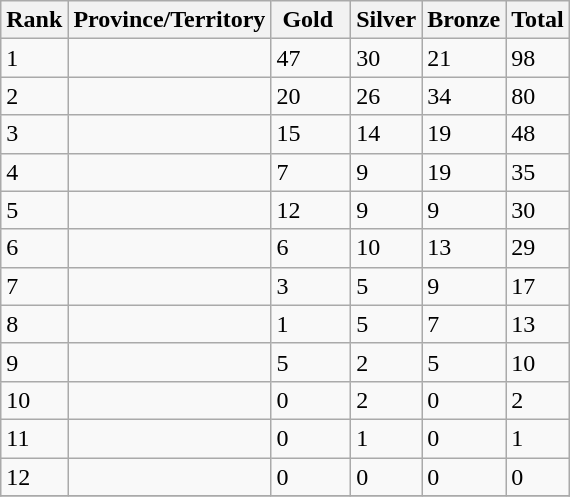<table class="wikitable">
<tr>
<th><strong>Rank</strong></th>
<th><strong>Province/Territory</strong></th>
<th bgcolor="gold"><strong> Gold  </strong></th>
<th bgcolor="silver"><strong>Silver</strong></th>
<th bgcolor="CC9966"><strong>Bronze</strong></th>
<th><strong>Total</strong></th>
</tr>
<tr>
<td>1</td>
<td></td>
<td>47</td>
<td>30</td>
<td>21</td>
<td>98</td>
</tr>
<tr>
<td>2</td>
<td></td>
<td>20</td>
<td>26</td>
<td>34</td>
<td>80</td>
</tr>
<tr>
<td>3</td>
<td></td>
<td>15</td>
<td>14</td>
<td>19</td>
<td>48</td>
</tr>
<tr>
<td>4</td>
<td></td>
<td>7</td>
<td>9</td>
<td>19</td>
<td>35</td>
</tr>
<tr>
<td>5</td>
<td></td>
<td>12</td>
<td>9</td>
<td>9</td>
<td>30</td>
</tr>
<tr>
<td>6</td>
<td></td>
<td>6</td>
<td>10</td>
<td>13</td>
<td>29</td>
</tr>
<tr>
<td>7</td>
<td></td>
<td>3</td>
<td>5</td>
<td>9</td>
<td>17</td>
</tr>
<tr>
<td>8</td>
<td></td>
<td>1</td>
<td>5</td>
<td>7</td>
<td>13</td>
</tr>
<tr>
<td>9</td>
<td><strong></strong></td>
<td>5</td>
<td>2</td>
<td>5</td>
<td>10</td>
</tr>
<tr>
<td>10</td>
<td></td>
<td>0</td>
<td>2</td>
<td>0</td>
<td>2</td>
</tr>
<tr>
<td>11</td>
<td></td>
<td>0</td>
<td>1</td>
<td>0</td>
<td>1</td>
</tr>
<tr>
<td>12</td>
<td></td>
<td>0</td>
<td>0</td>
<td>0</td>
<td>0</td>
</tr>
<tr>
</tr>
</table>
